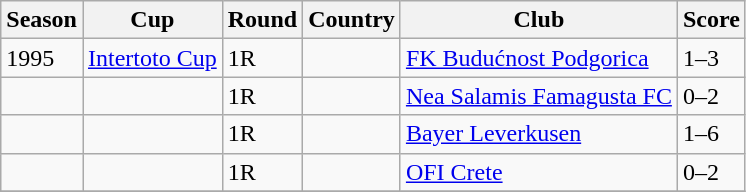<table class="wikitable">
<tr>
<th>Season</th>
<th>Cup</th>
<th>Round</th>
<th>Country</th>
<th>Club</th>
<th>Score</th>
</tr>
<tr>
<td>1995</td>
<td><a href='#'>Intertoto Cup</a></td>
<td>1R</td>
<td></td>
<td><a href='#'>FK Budućnost Podgorica</a></td>
<td>1–3</td>
</tr>
<tr>
<td></td>
<td></td>
<td>1R</td>
<td></td>
<td><a href='#'>Nea Salamis Famagusta FC</a></td>
<td>0–2</td>
</tr>
<tr>
<td></td>
<td></td>
<td>1R</td>
<td></td>
<td><a href='#'>Bayer Leverkusen</a></td>
<td>1–6</td>
</tr>
<tr>
<td></td>
<td></td>
<td>1R</td>
<td></td>
<td><a href='#'>OFI Crete</a></td>
<td>0–2</td>
</tr>
<tr>
</tr>
</table>
